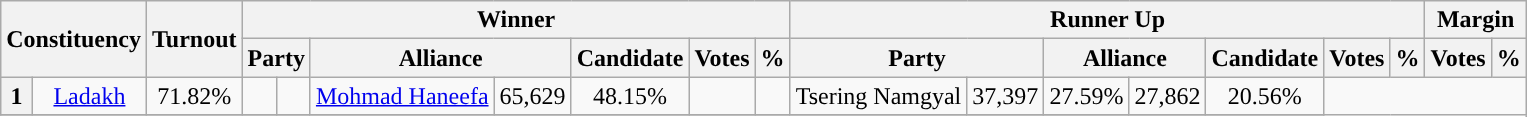<table class="wikitable sortable" style="text-align:center;">
<tr>
<th colspan="2" rowspan="2">Constituency</th>
<th rowspan="2">Turnout</th>
<th colspan="7">Winner</th>
<th colspan="7">Runner Up</th>
<th colspan="2">Margin</th>
</tr>
<tr>
<th colspan="2">Party</th>
<th colspan="2">Alliance</th>
<th>Candidate</th>
<th>Votes</th>
<th>%</th>
<th colspan="2">Party</th>
<th colspan="2">Alliance</th>
<th>Candidate</th>
<th>Votes</th>
<th>%</th>
<th>Votes</th>
<th>%</th>
</tr>
<tr>
<th>1</th>
<td><a href='#'>Ladakh</a></td>
<td>71.82%</td>
<td></td>
<td></td>
<td><a href='#'>Mohmad Haneefa</a></td>
<td>65,629</td>
<td>48.15%</td>
<td></td>
<td></td>
<td>Tsering Namgyal</td>
<td>37,397</td>
<td>27.59%</td>
<td style="background:">27,862</td>
<td style="background:">20.56%</td>
</tr>
<tr>
</tr>
</table>
